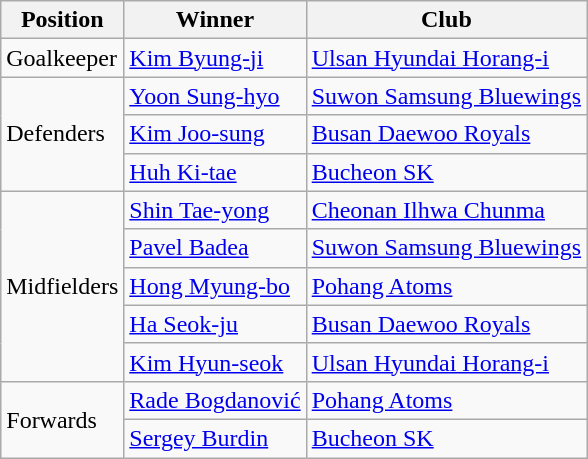<table class="wikitable">
<tr>
<th>Position</th>
<th>Winner</th>
<th>Club</th>
</tr>
<tr>
<td>Goalkeeper</td>
<td> <a href='#'>Kim Byung-ji</a></td>
<td><a href='#'>Ulsan Hyundai Horang-i</a></td>
</tr>
<tr>
<td rowspan="3">Defenders</td>
<td> <a href='#'>Yoon Sung-hyo</a></td>
<td><a href='#'>Suwon Samsung Bluewings</a></td>
</tr>
<tr>
<td> <a href='#'>Kim Joo-sung</a></td>
<td><a href='#'>Busan Daewoo Royals</a></td>
</tr>
<tr>
<td> <a href='#'>Huh Ki-tae</a></td>
<td><a href='#'>Bucheon SK</a></td>
</tr>
<tr>
<td rowspan="5">Midfielders</td>
<td> <a href='#'>Shin Tae-yong</a></td>
<td><a href='#'>Cheonan Ilhwa Chunma</a></td>
</tr>
<tr>
<td> <a href='#'>Pavel Badea</a></td>
<td><a href='#'>Suwon Samsung Bluewings</a></td>
</tr>
<tr>
<td> <a href='#'>Hong Myung-bo</a></td>
<td><a href='#'>Pohang Atoms</a></td>
</tr>
<tr>
<td> <a href='#'>Ha Seok-ju</a></td>
<td><a href='#'>Busan Daewoo Royals</a></td>
</tr>
<tr>
<td> <a href='#'>Kim Hyun-seok</a></td>
<td><a href='#'>Ulsan Hyundai Horang-i</a></td>
</tr>
<tr>
<td rowspan="2">Forwards</td>
<td> <a href='#'>Rade Bogdanović</a></td>
<td><a href='#'>Pohang Atoms</a></td>
</tr>
<tr>
<td> <a href='#'>Sergey Burdin</a></td>
<td><a href='#'>Bucheon SK</a></td>
</tr>
</table>
